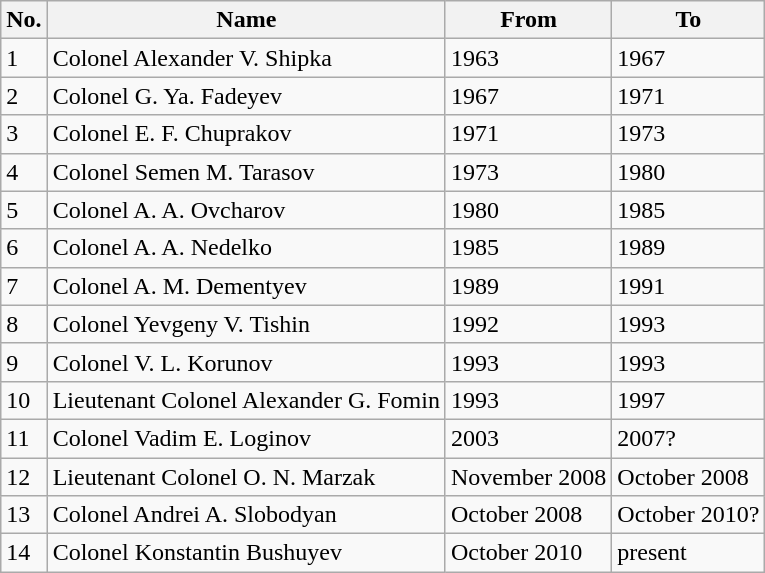<table class="wikitable">
<tr>
<th>No.</th>
<th>Name</th>
<th>From</th>
<th>To</th>
</tr>
<tr>
<td>1</td>
<td>Colonel Alexander V. Shipka</td>
<td>1963</td>
<td>1967</td>
</tr>
<tr>
<td>2</td>
<td>Colonel G. Ya. Fadeyev</td>
<td>1967</td>
<td>1971</td>
</tr>
<tr>
<td>3</td>
<td>Colonel E. F. Chuprakov</td>
<td>1971</td>
<td>1973</td>
</tr>
<tr>
<td>4</td>
<td>Colonel Semen M. Tarasov</td>
<td>1973</td>
<td>1980</td>
</tr>
<tr>
<td>5</td>
<td>Colonel A. A. Ovcharov</td>
<td>1980</td>
<td>1985</td>
</tr>
<tr>
<td>6</td>
<td>Colonel A. A. Nedelko</td>
<td>1985</td>
<td>1989</td>
</tr>
<tr>
<td>7</td>
<td>Colonel A. M. Dementyev</td>
<td>1989</td>
<td>1991</td>
</tr>
<tr>
<td>8</td>
<td>Colonel Yevgeny V. Tishin</td>
<td>1992</td>
<td>1993</td>
</tr>
<tr>
<td>9</td>
<td>Colonel V. L. Korunov</td>
<td>1993</td>
<td>1993</td>
</tr>
<tr>
<td>10</td>
<td>Lieutenant Colonel Alexander G. Fomin</td>
<td>1993</td>
<td>1997</td>
</tr>
<tr>
<td>11</td>
<td>Colonel Vadim E. Loginov</td>
<td>2003</td>
<td>2007?</td>
</tr>
<tr>
<td>12</td>
<td>Lieutenant Colonel O. N. Marzak</td>
<td>November 2008</td>
<td>October 2008</td>
</tr>
<tr>
<td>13</td>
<td>Colonel Andrei A. Slobodyan</td>
<td>October 2008</td>
<td>October 2010?</td>
</tr>
<tr>
<td>14</td>
<td>Colonel Konstantin Bushuyev</td>
<td>October 2010</td>
<td>present</td>
</tr>
</table>
